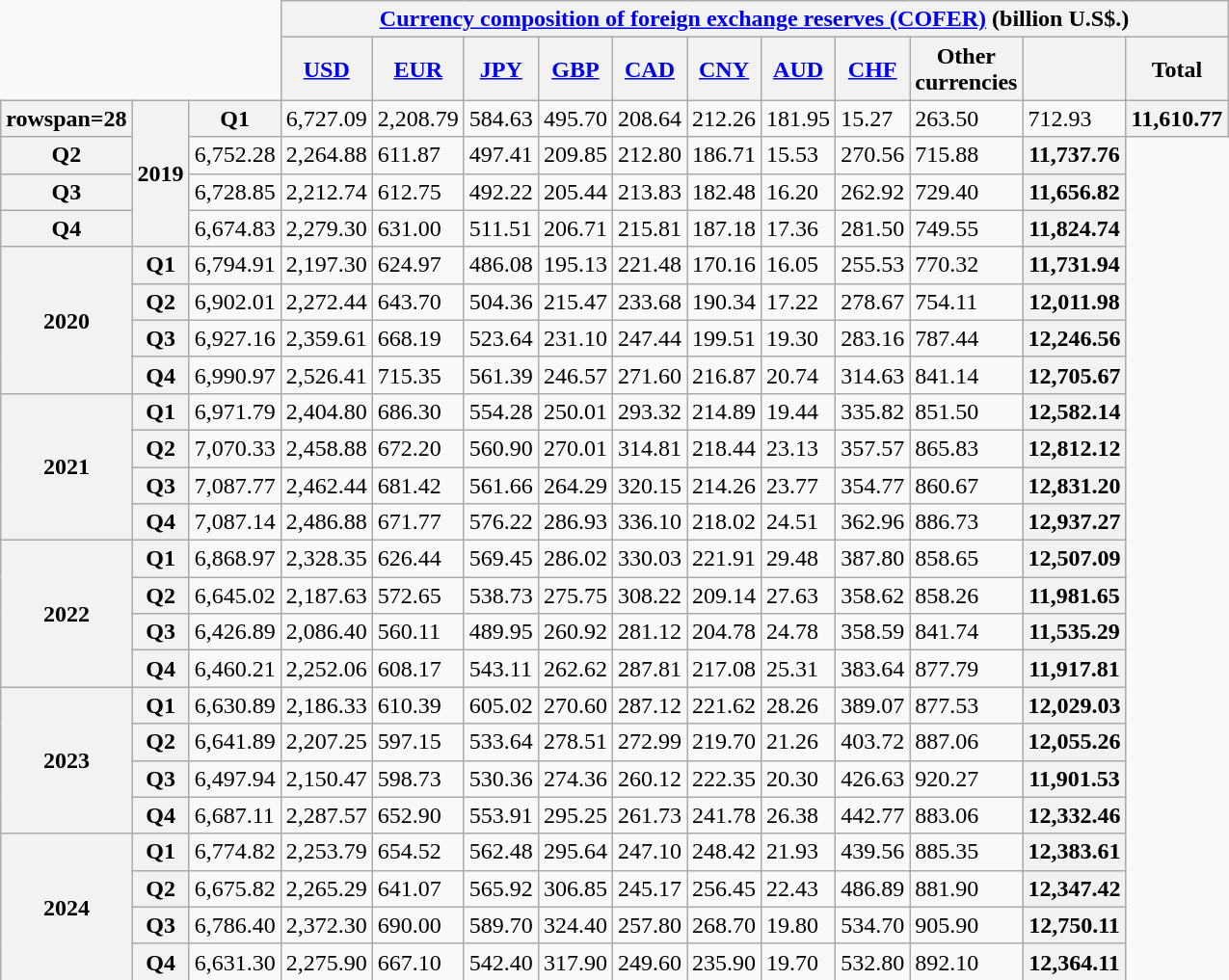<table class="wikitable defaultcenter hover-highlight center" style="border: none;">
<tr>
<th colspan=3 rowspan=2 style="border: none; background: none;"></th>
<th colspan=11><a href='#'>Currency composition of foreign exchange reserves (COFER)</a> (billion U.S$.)</th>
</tr>
<tr>
<th><a href='#'>USD</a></th>
<th><a href='#'>EUR</a></th>
<th><a href='#'>JPY</a></th>
<th><a href='#'>GBP</a></th>
<th><a href='#'>CAD</a></th>
<th><a href='#'>CNY</a></th>
<th><a href='#'>AUD</a></th>
<th><a href='#'>CHF</a></th>
<th>Other<br>currencies</th>
<th></th>
<th>Total</th>
</tr>
<tr>
<th>rowspan=28 </th>
<th rowspan=4>2019</th>
<th>Q1</th>
<td>6,727.09</td>
<td>2,208.79</td>
<td>584.63</td>
<td>495.70</td>
<td>208.64</td>
<td>212.26</td>
<td>181.95</td>
<td>15.27</td>
<td>263.50</td>
<td>712.93</td>
<th>11,610.77</th>
</tr>
<tr>
<th>Q2</th>
<td>6,752.28</td>
<td>2,264.88</td>
<td>611.87</td>
<td>497.41</td>
<td>209.85</td>
<td>212.80</td>
<td>186.71</td>
<td>15.53</td>
<td>270.56</td>
<td>715.88</td>
<th>11,737.76</th>
</tr>
<tr>
<th>Q3</th>
<td>6,728.85</td>
<td>2,212.74</td>
<td>612.75</td>
<td>492.22</td>
<td>205.44</td>
<td>213.83</td>
<td>182.48</td>
<td>16.20</td>
<td>262.92</td>
<td>729.40</td>
<th>11,656.82</th>
</tr>
<tr>
<th>Q4</th>
<td>6,674.83</td>
<td>2,279.30</td>
<td>631.00</td>
<td>511.51</td>
<td>206.71</td>
<td>215.81</td>
<td>187.18</td>
<td>17.36</td>
<td>281.50</td>
<td>749.55</td>
<th>11,824.74</th>
</tr>
<tr>
<th rowspan=4>2020</th>
<th>Q1</th>
<td>6,794.91</td>
<td>2,197.30</td>
<td>624.97</td>
<td>486.08</td>
<td>195.13</td>
<td>221.48</td>
<td>170.16</td>
<td>16.05</td>
<td>255.53</td>
<td>770.32</td>
<th>11,731.94</th>
</tr>
<tr>
<th>Q2</th>
<td>6,902.01</td>
<td>2,272.44</td>
<td>643.70</td>
<td>504.36</td>
<td>215.47</td>
<td>233.68</td>
<td>190.34</td>
<td>17.22</td>
<td>278.67</td>
<td>754.11</td>
<th>12,011.98</th>
</tr>
<tr>
<th>Q3</th>
<td>6,927.16</td>
<td>2,359.61</td>
<td>668.19</td>
<td>523.64</td>
<td>231.10</td>
<td>247.44</td>
<td>199.51</td>
<td>19.30</td>
<td>283.16</td>
<td>787.44</td>
<th>12,246.56</th>
</tr>
<tr>
<th>Q4</th>
<td>6,990.97</td>
<td>2,526.41</td>
<td>715.35</td>
<td>561.39</td>
<td>246.57</td>
<td>271.60</td>
<td>216.87</td>
<td>20.74</td>
<td>314.63</td>
<td>841.14</td>
<th>12,705.67</th>
</tr>
<tr>
<th rowspan=4>2021</th>
<th>Q1</th>
<td>6,971.79</td>
<td>2,404.80</td>
<td>686.30</td>
<td>554.28</td>
<td>250.01</td>
<td>293.32</td>
<td>214.89</td>
<td>19.44</td>
<td>335.82</td>
<td>851.50</td>
<th>12,582.14</th>
</tr>
<tr>
<th>Q2</th>
<td>7,070.33</td>
<td>2,458.88</td>
<td>672.20</td>
<td>560.90</td>
<td>270.01</td>
<td>314.81</td>
<td>218.44</td>
<td>23.13</td>
<td>357.57</td>
<td>865.83</td>
<th>12,812.12</th>
</tr>
<tr>
<th>Q3</th>
<td>7,087.77</td>
<td>2,462.44</td>
<td>681.42</td>
<td>561.66</td>
<td>264.29</td>
<td>320.15</td>
<td>214.26</td>
<td>23.77</td>
<td>354.77</td>
<td>860.67</td>
<th>12,831.20</th>
</tr>
<tr>
<th>Q4</th>
<td>7,087.14</td>
<td>2,486.88</td>
<td>671.77</td>
<td>576.22</td>
<td>286.93</td>
<td>336.10</td>
<td>218.02</td>
<td>24.51</td>
<td>362.96</td>
<td>886.73</td>
<th>12,937.27</th>
</tr>
<tr>
<th rowspan=4>2022</th>
<th>Q1</th>
<td>6,868.97</td>
<td>2,328.35</td>
<td>626.44</td>
<td>569.45</td>
<td>286.02</td>
<td>330.03</td>
<td>221.91</td>
<td>29.48</td>
<td>387.80</td>
<td>858.65</td>
<th>12,507.09</th>
</tr>
<tr>
<th>Q2</th>
<td>6,645.02</td>
<td>2,187.63</td>
<td>572.65</td>
<td>538.73</td>
<td>275.75</td>
<td>308.22</td>
<td>209.14</td>
<td>27.63</td>
<td>358.62</td>
<td>858.26</td>
<th>11,981.65</th>
</tr>
<tr>
<th>Q3</th>
<td>6,426.89</td>
<td>2,086.40</td>
<td>560.11</td>
<td>489.95</td>
<td>260.92</td>
<td>281.12</td>
<td>204.78</td>
<td>24.78</td>
<td>358.59</td>
<td>841.74</td>
<th>11,535.29</th>
</tr>
<tr>
<th>Q4</th>
<td>6,460.21</td>
<td>2,252.06</td>
<td>608.17</td>
<td>543.11</td>
<td>262.62</td>
<td>287.81</td>
<td>217.08</td>
<td>25.31</td>
<td>383.64</td>
<td>877.79</td>
<th>11,917.81</th>
</tr>
<tr>
<th rowspan=4>2023</th>
<th>Q1</th>
<td>6,630.89</td>
<td>2,186.33</td>
<td>610.39</td>
<td>605.02</td>
<td>270.60</td>
<td>287.12</td>
<td>221.62</td>
<td>28.26</td>
<td>389.07</td>
<td>877.53</td>
<th>12,029.03</th>
</tr>
<tr>
<th>Q2</th>
<td>6,641.89</td>
<td>2,207.25</td>
<td>597.15</td>
<td>533.64</td>
<td>278.51</td>
<td>272.99</td>
<td>219.70</td>
<td>21.26</td>
<td>403.72</td>
<td>887.06</td>
<th>12,055.26</th>
</tr>
<tr>
<th>Q3</th>
<td>6,497.94</td>
<td>2,150.47</td>
<td>598.73</td>
<td>530.36</td>
<td>274.36</td>
<td>260.12</td>
<td>222.35</td>
<td>20.30</td>
<td>426.63</td>
<td>920.27</td>
<th>11,901.53</th>
</tr>
<tr>
<th>Q4</th>
<td>6,687.11</td>
<td>2,287.57</td>
<td>652.90</td>
<td>553.91</td>
<td>295.25</td>
<td>261.73</td>
<td>241.78</td>
<td>26.38</td>
<td>442.77</td>
<td>883.06</td>
<th>12,332.46</th>
</tr>
<tr>
<th rowspan=4>2024</th>
<th>Q1</th>
<td>6,774.82</td>
<td>2,253.79</td>
<td>654.52</td>
<td>562.48</td>
<td>295.64</td>
<td>247.10</td>
<td>248.42</td>
<td>21.93</td>
<td>439.56</td>
<td>885.35</td>
<th>12,383.61</th>
</tr>
<tr>
<th>Q2</th>
<td>6,675.82</td>
<td>2,265.29</td>
<td>641.07</td>
<td>565.92</td>
<td>306.85</td>
<td>245.17</td>
<td>256.45</td>
<td>22.43</td>
<td>486.89</td>
<td>881.90</td>
<th>12,347.42</th>
</tr>
<tr>
<th>Q3</th>
<td>6,786.40</td>
<td>2,372.30</td>
<td>690.00</td>
<td>589.70</td>
<td>324.40</td>
<td>257.80</td>
<td>268.70</td>
<td>19.80</td>
<td>534.70</td>
<td>905.90</td>
<th>12,750.11</th>
</tr>
<tr>
<th>Q4</th>
<td>6,631.30</td>
<td>2,275.90</td>
<td>667.10</td>
<td>542.40</td>
<td>317.90</td>
<td>249.60</td>
<td>235.90</td>
<td>19.70</td>
<td>532.80</td>
<td>892.10</td>
<th>12,364.11</th>
</tr>
<tr>
</tr>
</table>
